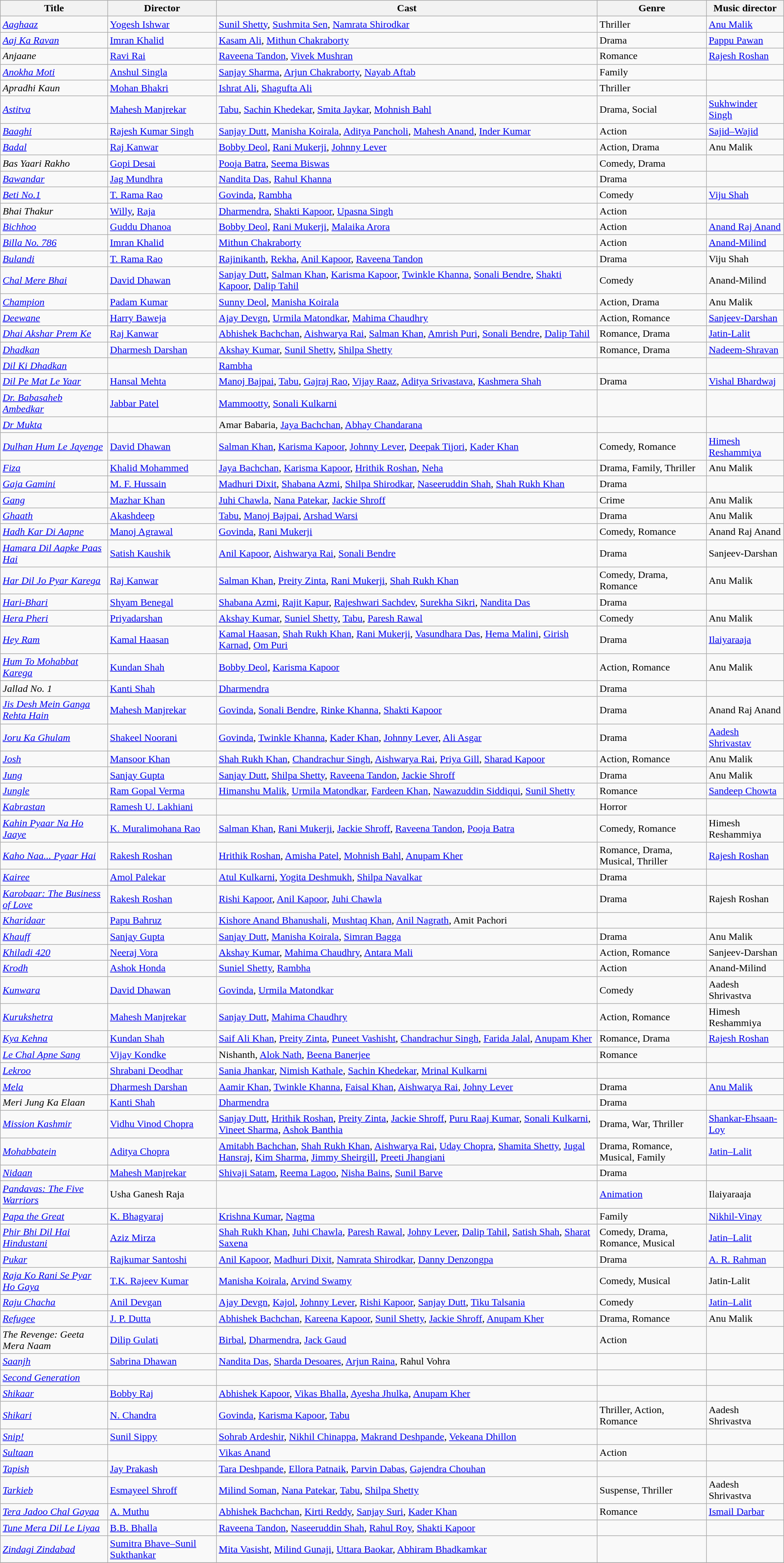<table class="wikitable">
<tr>
<th>Title</th>
<th>Director</th>
<th>Cast</th>
<th>Genre</th>
<th>Music director</th>
</tr>
<tr>
<td><em><a href='#'>Aaghaaz </a></em></td>
<td><a href='#'>Yogesh Ishwar</a></td>
<td><a href='#'>Sunil Shetty</a>, <a href='#'>Sushmita Sen</a>, <a href='#'>Namrata Shirodkar</a></td>
<td>Thriller</td>
<td><a href='#'>Anu Malik</a></td>
</tr>
<tr>
<td><em><a href='#'>Aaj Ka Ravan</a></em></td>
<td><a href='#'>Imran Khalid</a></td>
<td><a href='#'>Kasam Ali</a>, <a href='#'>Mithun Chakraborty</a></td>
<td>Drama</td>
<td><a href='#'>Pappu Pawan</a></td>
</tr>
<tr>
<td><em>Anjaane</em></td>
<td><a href='#'>Ravi Rai</a></td>
<td><a href='#'>Raveena Tandon</a>, <a href='#'>Vivek Mushran</a></td>
<td>Romance</td>
<td><a href='#'>Rajesh Roshan</a></td>
</tr>
<tr>
<td><em><a href='#'>Anokha Moti</a></em></td>
<td><a href='#'>Anshul Singla</a></td>
<td><a href='#'>Sanjay Sharma</a>, <a href='#'>Arjun Chakraborty</a>, <a href='#'>Nayab Aftab</a></td>
<td>Family</td>
<td></td>
</tr>
<tr>
<td><em>Apradhi Kaun</em></td>
<td><a href='#'>Mohan Bhakri</a></td>
<td><a href='#'>Ishrat Ali</a>, <a href='#'>Shagufta Ali</a></td>
<td>Thriller</td>
<td></td>
</tr>
<tr>
<td><em><a href='#'>Astitva</a></em></td>
<td><a href='#'>Mahesh Manjrekar</a></td>
<td><a href='#'>Tabu</a>, <a href='#'>Sachin Khedekar</a>, <a href='#'>Smita Jaykar</a>, <a href='#'>Mohnish Bahl</a></td>
<td>Drama, Social</td>
<td><a href='#'>Sukhwinder Singh</a></td>
</tr>
<tr>
<td><em><a href='#'>Baaghi</a></em></td>
<td><a href='#'>Rajesh Kumar Singh</a></td>
<td><a href='#'>Sanjay Dutt</a>, <a href='#'>Manisha Koirala</a>, <a href='#'>Aditya Pancholi</a>, <a href='#'>Mahesh Anand</a>, <a href='#'>Inder Kumar</a></td>
<td>Action</td>
<td><a href='#'>Sajid–Wajid</a></td>
</tr>
<tr>
<td><em><a href='#'>Badal</a></em></td>
<td><a href='#'>Raj Kanwar</a></td>
<td><a href='#'>Bobby Deol</a>, <a href='#'>Rani Mukerji</a>, <a href='#'>Johnny Lever</a></td>
<td>Action, Drama</td>
<td>Anu Malik</td>
</tr>
<tr>
<td><em>Bas Yaari Rakho</em></td>
<td><a href='#'>Gopi Desai</a></td>
<td><a href='#'>Pooja Batra</a>, <a href='#'>Seema Biswas</a></td>
<td>Comedy, Drama</td>
<td></td>
</tr>
<tr>
<td><em><a href='#'>Bawandar</a></em></td>
<td><a href='#'>Jag Mundhra</a></td>
<td><a href='#'>Nandita Das</a>, <a href='#'>Rahul Khanna</a></td>
<td>Drama</td>
<td></td>
</tr>
<tr>
<td><em><a href='#'>Beti No.1</a></em></td>
<td><a href='#'>T. Rama Rao</a></td>
<td><a href='#'>Govinda</a>, <a href='#'>Rambha</a></td>
<td>Comedy</td>
<td><a href='#'>Viju Shah</a></td>
</tr>
<tr>
<td><em>Bhai Thakur</em></td>
<td><a href='#'>Willy</a>, <a href='#'>Raja</a></td>
<td><a href='#'>Dharmendra</a>, <a href='#'>Shakti Kapoor</a>, <a href='#'>Upasna Singh</a></td>
<td>Action</td>
<td></td>
</tr>
<tr>
<td><em><a href='#'>Bichhoo</a></em></td>
<td><a href='#'>Guddu Dhanoa</a></td>
<td><a href='#'>Bobby Deol</a>, <a href='#'>Rani Mukerji</a>, <a href='#'>Malaika Arora</a></td>
<td>Action</td>
<td><a href='#'>Anand Raj Anand</a></td>
</tr>
<tr>
<td><em><a href='#'>Billa No. 786</a></em></td>
<td><a href='#'>Imran Khalid</a></td>
<td><a href='#'>Mithun Chakraborty</a></td>
<td>Action</td>
<td><a href='#'>Anand-Milind</a></td>
</tr>
<tr>
<td><em><a href='#'>Bulandi</a></em></td>
<td><a href='#'>T. Rama Rao</a></td>
<td><a href='#'>Rajinikanth</a>, <a href='#'>Rekha</a>, <a href='#'>Anil Kapoor</a>, <a href='#'>Raveena Tandon</a></td>
<td>Drama</td>
<td>Viju Shah</td>
</tr>
<tr>
<td><em><a href='#'>Chal Mere Bhai</a></em></td>
<td><a href='#'>David Dhawan</a></td>
<td><a href='#'>Sanjay Dutt</a>, <a href='#'>Salman Khan</a>, <a href='#'>Karisma Kapoor</a>, <a href='#'>Twinkle Khanna</a>, <a href='#'>Sonali Bendre</a>, <a href='#'>Shakti Kapoor</a>, <a href='#'>Dalip Tahil</a></td>
<td>Comedy</td>
<td>Anand-Milind</td>
</tr>
<tr>
<td><em><a href='#'>Champion</a></em></td>
<td><a href='#'>Padam Kumar</a></td>
<td><a href='#'>Sunny Deol</a>, <a href='#'>Manisha Koirala</a></td>
<td>Action, Drama</td>
<td>Anu Malik</td>
</tr>
<tr>
<td><em><a href='#'>Deewane</a></em></td>
<td><a href='#'>Harry Baweja</a></td>
<td><a href='#'>Ajay Devgn</a>, <a href='#'>Urmila Matondkar</a>, <a href='#'>Mahima Chaudhry</a></td>
<td>Action, Romance</td>
<td><a href='#'>Sanjeev-Darshan</a></td>
</tr>
<tr>
<td><em><a href='#'>Dhai Akshar Prem Ke</a></em></td>
<td><a href='#'>Raj Kanwar</a></td>
<td><a href='#'>Abhishek Bachchan</a>, <a href='#'>Aishwarya Rai</a>, <a href='#'>Salman Khan</a>, <a href='#'>Amrish Puri</a>, <a href='#'>Sonali Bendre</a>, <a href='#'>Dalip Tahil</a></td>
<td>Romance, Drama</td>
<td><a href='#'>Jatin-Lalit</a></td>
</tr>
<tr>
<td><em><a href='#'>Dhadkan</a></em></td>
<td><a href='#'>Dharmesh Darshan</a></td>
<td><a href='#'>Akshay Kumar</a>, <a href='#'>Sunil Shetty</a>, <a href='#'>Shilpa Shetty</a></td>
<td>Romance, Drama</td>
<td><a href='#'>Nadeem-Shravan</a></td>
</tr>
<tr>
<td><em><a href='#'>Dil Ki Dhadkan</a></em></td>
<td></td>
<td><a href='#'>Rambha</a></td>
<td></td>
<td></td>
</tr>
<tr>
<td><em><a href='#'>Dil Pe Mat Le Yaar</a></em></td>
<td><a href='#'>Hansal Mehta</a></td>
<td><a href='#'>Manoj Bajpai</a>, <a href='#'>Tabu</a>, <a href='#'>Gajraj Rao</a>, <a href='#'>Vijay Raaz</a>, <a href='#'>Aditya Srivastava</a>, <a href='#'>Kashmera Shah</a></td>
<td>Drama</td>
<td><a href='#'>Vishal Bhardwaj</a></td>
</tr>
<tr>
<td><em><a href='#'>Dr. Babasaheb Ambedkar</a></em></td>
<td><a href='#'>Jabbar Patel</a></td>
<td><a href='#'>Mammootty</a>, <a href='#'>Sonali Kulkarni</a></td>
<td></td>
<td></td>
</tr>
<tr>
<td><em><a href='#'>Dr Mukta</a></em></td>
<td></td>
<td>Amar Babaria, <a href='#'>Jaya Bachchan</a>, <a href='#'>Abhay Chandarana</a></td>
<td></td>
<td></td>
</tr>
<tr>
<td><em><a href='#'>Dulhan Hum Le Jayenge</a></em></td>
<td><a href='#'>David Dhawan</a></td>
<td><a href='#'>Salman Khan</a>, <a href='#'>Karisma Kapoor</a>, <a href='#'>Johnny Lever</a>, <a href='#'>Deepak Tijori</a>, <a href='#'>Kader Khan</a></td>
<td>Comedy, Romance</td>
<td><a href='#'>Himesh Reshammiya</a></td>
</tr>
<tr>
<td><em><a href='#'>Fiza</a></em></td>
<td><a href='#'>Khalid Mohammed</a></td>
<td><a href='#'>Jaya Bachchan</a>, <a href='#'>Karisma Kapoor</a>, <a href='#'>Hrithik Roshan</a>, <a href='#'>Neha</a></td>
<td>Drama, Family, Thriller</td>
<td>Anu Malik</td>
</tr>
<tr>
<td><em><a href='#'>Gaja Gamini</a></em></td>
<td><a href='#'>M. F. Hussain</a></td>
<td><a href='#'>Madhuri Dixit</a>, <a href='#'>Shabana Azmi</a>, <a href='#'>Shilpa Shirodkar</a>, <a href='#'>Naseeruddin Shah</a>, <a href='#'>Shah Rukh Khan</a></td>
<td>Drama</td>
<td></td>
</tr>
<tr>
<td><em><a href='#'>Gang</a></em></td>
<td><a href='#'>Mazhar Khan</a></td>
<td><a href='#'>Juhi Chawla</a>, <a href='#'>Nana Patekar</a>, <a href='#'>Jackie Shroff</a></td>
<td>Crime</td>
<td>Anu Malik</td>
</tr>
<tr>
<td><em><a href='#'>Ghaath</a></em></td>
<td><a href='#'>Akashdeep</a></td>
<td><a href='#'>Tabu</a>, <a href='#'>Manoj Bajpai</a>, <a href='#'>Arshad Warsi</a></td>
<td>Drama</td>
<td>Anu Malik</td>
</tr>
<tr>
<td><em><a href='#'>Hadh Kar Di Aapne</a></em></td>
<td><a href='#'>Manoj Agrawal</a></td>
<td><a href='#'>Govinda</a>, <a href='#'>Rani Mukerji</a></td>
<td>Comedy, Romance</td>
<td>Anand Raj Anand</td>
</tr>
<tr>
<td><em><a href='#'>Hamara Dil Aapke Paas Hai</a></em></td>
<td><a href='#'>Satish Kaushik</a></td>
<td><a href='#'>Anil Kapoor</a>, <a href='#'>Aishwarya Rai</a>, <a href='#'>Sonali Bendre</a></td>
<td>Drama</td>
<td>Sanjeev-Darshan</td>
</tr>
<tr>
<td><em><a href='#'>Har Dil Jo Pyar Karega</a></em></td>
<td><a href='#'>Raj Kanwar</a></td>
<td><a href='#'>Salman Khan</a>, <a href='#'>Preity Zinta</a>, <a href='#'>Rani Mukerji</a>, <a href='#'>Shah Rukh Khan</a></td>
<td>Comedy, Drama, Romance</td>
<td>Anu Malik</td>
</tr>
<tr>
<td><em><a href='#'>Hari-Bhari</a></em></td>
<td><a href='#'>Shyam Benegal</a></td>
<td><a href='#'>Shabana Azmi</a>, <a href='#'>Rajit Kapur</a>, <a href='#'>Rajeshwari Sachdev</a>, <a href='#'>Surekha Sikri</a>, <a href='#'>Nandita Das</a></td>
<td>Drama</td>
<td></td>
</tr>
<tr>
<td><em><a href='#'>Hera Pheri</a></em></td>
<td><a href='#'>Priyadarshan</a></td>
<td><a href='#'>Akshay Kumar</a>, <a href='#'>Suniel Shetty</a>, <a href='#'>Tabu</a>, <a href='#'>Paresh Rawal</a></td>
<td>Comedy</td>
<td>Anu Malik</td>
</tr>
<tr>
<td><em><a href='#'>Hey Ram</a></em></td>
<td><a href='#'>Kamal Haasan</a></td>
<td><a href='#'>Kamal Haasan</a>, <a href='#'>Shah Rukh Khan</a>, <a href='#'>Rani Mukerji</a>, <a href='#'>Vasundhara Das</a>, <a href='#'>Hema Malini</a>, <a href='#'>Girish Karnad</a>, <a href='#'>Om Puri</a></td>
<td>Drama</td>
<td><a href='#'>Ilaiyaraaja</a></td>
</tr>
<tr>
<td><em><a href='#'>Hum To Mohabbat Karega</a></em></td>
<td><a href='#'>Kundan Shah</a></td>
<td><a href='#'>Bobby Deol</a>, <a href='#'>Karisma Kapoor</a></td>
<td>Action, Romance</td>
<td>Anu Malik</td>
</tr>
<tr>
<td><em>Jallad No. 1</em></td>
<td><a href='#'>Kanti Shah</a></td>
<td><a href='#'>Dharmendra</a></td>
<td>Drama</td>
<td></td>
</tr>
<tr>
<td><em><a href='#'>Jis Desh Mein Ganga Rehta Hain</a></em></td>
<td><a href='#'>Mahesh Manjrekar</a></td>
<td><a href='#'>Govinda</a>, <a href='#'>Sonali Bendre</a>, <a href='#'>Rinke Khanna</a>, <a href='#'>Shakti Kapoor</a></td>
<td>Drama</td>
<td>Anand Raj Anand</td>
</tr>
<tr>
<td><em><a href='#'>Joru Ka Ghulam</a></em></td>
<td><a href='#'>Shakeel Noorani</a></td>
<td><a href='#'>Govinda</a>, <a href='#'>Twinkle Khanna</a>, <a href='#'>Kader Khan</a>, <a href='#'>Johnny Lever</a>, <a href='#'>Ali Asgar</a></td>
<td>Drama</td>
<td><a href='#'>Aadesh Shrivastav</a></td>
</tr>
<tr>
<td><em><a href='#'>Josh</a></em></td>
<td><a href='#'>Mansoor Khan</a></td>
<td><a href='#'>Shah Rukh Khan</a>, <a href='#'>Chandrachur Singh</a>, <a href='#'>Aishwarya Rai</a>, <a href='#'>Priya Gill</a>, <a href='#'>Sharad Kapoor</a></td>
<td>Action, Romance</td>
<td>Anu Malik</td>
</tr>
<tr>
<td><em><a href='#'>Jung</a></em></td>
<td><a href='#'>Sanjay Gupta</a></td>
<td><a href='#'>Sanjay Dutt</a>, <a href='#'>Shilpa Shetty</a>, <a href='#'>Raveena Tandon</a>, <a href='#'>Jackie Shroff</a></td>
<td>Drama</td>
<td>Anu Malik</td>
</tr>
<tr>
<td><em><a href='#'>Jungle</a></em></td>
<td><a href='#'>Ram Gopal Verma</a></td>
<td><a href='#'>Himanshu Malik</a>, <a href='#'>Urmila Matondkar</a>, <a href='#'>Fardeen Khan</a>, <a href='#'>Nawazuddin Siddiqui</a>, <a href='#'>Sunil Shetty</a></td>
<td>Romance</td>
<td><a href='#'>Sandeep Chowta</a></td>
</tr>
<tr>
<td><em><a href='#'>Kabrastan</a></em></td>
<td><a href='#'>Ramesh U. Lakhiani</a></td>
<td></td>
<td>Horror</td>
<td></td>
</tr>
<tr>
<td><em><a href='#'>Kahin Pyaar Na Ho Jaaye</a></em></td>
<td><a href='#'>K. Muralimohana Rao</a></td>
<td><a href='#'>Salman Khan</a>, <a href='#'>Rani Mukerji</a>, <a href='#'>Jackie Shroff</a>, <a href='#'>Raveena Tandon</a>, <a href='#'>Pooja Batra</a></td>
<td>Comedy, Romance</td>
<td>Himesh Reshammiya</td>
</tr>
<tr>
<td><em><a href='#'>Kaho Naa... Pyaar Hai</a></em></td>
<td><a href='#'>Rakesh Roshan</a></td>
<td><a href='#'>Hrithik Roshan</a>, <a href='#'>Amisha Patel</a>, <a href='#'>Mohnish Bahl</a>, <a href='#'>Anupam Kher</a></td>
<td>Romance, Drama, Musical, Thriller</td>
<td><a href='#'>Rajesh Roshan</a></td>
</tr>
<tr>
<td><em><a href='#'>Kairee</a></em></td>
<td><a href='#'>Amol Palekar</a></td>
<td><a href='#'>Atul Kulkarni</a>, <a href='#'>Yogita Deshmukh</a>, <a href='#'>Shilpa Navalkar</a></td>
<td>Drama</td>
<td></td>
</tr>
<tr>
<td><em><a href='#'>Karobaar: The Business of Love</a></em></td>
<td><a href='#'>Rakesh Roshan</a></td>
<td><a href='#'>Rishi Kapoor</a>, <a href='#'>Anil Kapoor</a>, <a href='#'>Juhi Chawla</a></td>
<td>Drama</td>
<td>Rajesh Roshan</td>
</tr>
<tr>
<td><em><a href='#'>Kharidaar</a></em></td>
<td><a href='#'>Papu Bahruz</a></td>
<td><a href='#'>Kishore Anand Bhanushali</a>, <a href='#'>Mushtaq Khan</a>, <a href='#'>Anil Nagrath</a>, Amit Pachori</td>
<td></td>
<td></td>
</tr>
<tr>
<td><em><a href='#'>Khauff</a></em></td>
<td><a href='#'>Sanjay Gupta</a></td>
<td><a href='#'>Sanjay Dutt</a>, <a href='#'>Manisha Koirala</a>, <a href='#'>Simran Bagga</a></td>
<td>Drama</td>
<td>Anu Malik</td>
</tr>
<tr>
<td><em><a href='#'>Khiladi 420</a></em></td>
<td><a href='#'>Neeraj Vora</a></td>
<td><a href='#'>Akshay Kumar</a>, <a href='#'>Mahima Chaudhry</a>, <a href='#'>Antara Mali</a></td>
<td>Action, Romance</td>
<td>Sanjeev-Darshan</td>
</tr>
<tr>
<td><em><a href='#'>Krodh</a></em></td>
<td><a href='#'>Ashok Honda</a></td>
<td><a href='#'>Suniel Shetty</a>, <a href='#'>Rambha</a></td>
<td>Action</td>
<td>Anand-Milind</td>
</tr>
<tr>
<td><em><a href='#'>Kunwara</a></em></td>
<td><a href='#'>David Dhawan</a></td>
<td><a href='#'>Govinda</a>, <a href='#'>Urmila Matondkar</a></td>
<td>Comedy</td>
<td>Aadesh Shrivastva</td>
</tr>
<tr>
<td><em><a href='#'>Kurukshetra</a></em></td>
<td><a href='#'>Mahesh Manjrekar</a></td>
<td><a href='#'>Sanjay Dutt</a>, <a href='#'>Mahima Chaudhry</a></td>
<td>Action, Romance</td>
<td>Himesh Reshammiya</td>
</tr>
<tr>
<td><em><a href='#'>Kya Kehna</a></em></td>
<td><a href='#'>Kundan Shah</a></td>
<td><a href='#'>Saif Ali Khan</a>, <a href='#'>Preity Zinta</a>, <a href='#'>Puneet Vashisht</a>, <a href='#'>Chandrachur Singh</a>, <a href='#'>Farida Jalal</a>, <a href='#'>Anupam Kher</a></td>
<td>Romance, Drama</td>
<td><a href='#'>Rajesh Roshan</a></td>
</tr>
<tr>
<td><em><a href='#'>Le Chal Apne Sang</a></em></td>
<td><a href='#'>Vijay Kondke</a></td>
<td>Nishanth, <a href='#'>Alok Nath</a>, <a href='#'>Beena Banerjee</a></td>
<td>Romance</td>
<td></td>
</tr>
<tr>
<td><em><a href='#'>Lekroo</a></em></td>
<td><a href='#'>Shrabani Deodhar</a></td>
<td><a href='#'>Sania Jhankar</a>, <a href='#'>Nimish Kathale</a>, <a href='#'>Sachin Khedekar</a>, <a href='#'>Mrinal Kulkarni</a></td>
<td></td>
<td></td>
</tr>
<tr>
<td><em><a href='#'>Mela</a></em></td>
<td><a href='#'>Dharmesh Darshan</a></td>
<td><a href='#'>Aamir Khan</a>, <a href='#'>Twinkle Khanna</a>, <a href='#'>Faisal Khan</a>, <a href='#'>Aishwarya Rai</a>, <a href='#'>Johny Lever</a></td>
<td>Drama</td>
<td><a href='#'>Anu Malik</a></td>
</tr>
<tr>
<td><em>Meri Jung Ka Elaan</em></td>
<td><a href='#'>Kanti Shah</a></td>
<td><a href='#'>Dharmendra</a></td>
<td>Drama</td>
<td></td>
</tr>
<tr>
<td><em><a href='#'>Mission Kashmir</a></em></td>
<td><a href='#'>Vidhu Vinod Chopra</a></td>
<td><a href='#'>Sanjay Dutt</a>, <a href='#'>Hrithik Roshan</a>, <a href='#'>Preity Zinta</a>, <a href='#'>Jackie Shroff</a>,  <a href='#'>Puru Raaj Kumar</a>, <a href='#'>Sonali Kulkarni</a>, <a href='#'>Vineet Sharma</a>, <a href='#'>Ashok Banthia</a></td>
<td>Drama, War, Thriller</td>
<td><a href='#'>Shankar-Ehsaan-Loy</a></td>
</tr>
<tr>
<td><em><a href='#'>Mohabbatein</a></em></td>
<td><a href='#'>Aditya Chopra</a></td>
<td><a href='#'>Amitabh Bachchan</a>, <a href='#'>Shah Rukh Khan</a>, <a href='#'>Aishwarya Rai</a>, <a href='#'>Uday Chopra</a>, <a href='#'>Shamita Shetty</a>, <a href='#'>Jugal Hansraj</a>, <a href='#'>Kim Sharma</a>, <a href='#'>Jimmy Sheirgill</a>, <a href='#'>Preeti Jhangiani</a></td>
<td>Drama, Romance, Musical, Family</td>
<td><a href='#'>Jatin–Lalit</a></td>
</tr>
<tr>
<td><em><a href='#'>Nidaan</a></em></td>
<td><a href='#'>Mahesh Manjrekar</a></td>
<td><a href='#'>Shivaji Satam</a>, <a href='#'>Reema Lagoo</a>, <a href='#'>Nisha Bains</a>, <a href='#'>Sunil Barve</a></td>
<td>Drama</td>
<td></td>
</tr>
<tr>
<td><em><a href='#'>Pandavas: The Five Warriors</a></em></td>
<td>Usha Ganesh Raja</td>
<td></td>
<td><a href='#'>Animation</a></td>
<td>Ilaiyaraaja</td>
</tr>
<tr>
<td><em><a href='#'>Papa the Great</a></em></td>
<td><a href='#'>K. Bhagyaraj</a></td>
<td><a href='#'>Krishna Kumar</a>, <a href='#'>Nagma</a></td>
<td>Family</td>
<td><a href='#'>Nikhil-Vinay</a></td>
</tr>
<tr>
<td><em><a href='#'>Phir Bhi Dil Hai Hindustani</a></em></td>
<td><a href='#'>Aziz Mirza</a></td>
<td><a href='#'>Shah Rukh Khan</a>, <a href='#'>Juhi Chawla</a>, <a href='#'>Paresh Rawal</a>, <a href='#'>Johny Lever</a>, <a href='#'>Dalip Tahil</a>, <a href='#'>Satish Shah</a>, <a href='#'>Sharat Saxena</a></td>
<td>Comedy, Drama, Romance, Musical</td>
<td><a href='#'>Jatin–Lalit</a></td>
</tr>
<tr>
<td><em><a href='#'>Pukar</a></em></td>
<td><a href='#'>Rajkumar Santoshi</a></td>
<td><a href='#'>Anil Kapoor</a>, <a href='#'>Madhuri Dixit</a>, <a href='#'>Namrata Shirodkar</a>, <a href='#'>Danny Denzongpa</a></td>
<td>Drama</td>
<td><a href='#'>A. R. Rahman</a></td>
</tr>
<tr>
<td><em><a href='#'>Raja Ko Rani Se Pyar Ho Gaya</a></em></td>
<td><a href='#'>T.K. Rajeev Kumar</a></td>
<td><a href='#'>Manisha Koirala</a>, <a href='#'>Arvind Swamy</a></td>
<td>Comedy, Musical</td>
<td>Jatin-Lalit</td>
</tr>
<tr>
<td><em><a href='#'>Raju Chacha</a></em></td>
<td><a href='#'>Anil Devgan</a></td>
<td><a href='#'>Ajay Devgn</a>, <a href='#'>Kajol</a>, <a href='#'>Johnny Lever</a>, <a href='#'>Rishi Kapoor</a>, <a href='#'>Sanjay Dutt</a>, <a href='#'>Tiku Talsania</a></td>
<td>Comedy</td>
<td><a href='#'>Jatin–Lalit</a></td>
</tr>
<tr>
<td><em><a href='#'>Refugee</a></em></td>
<td><a href='#'>J. P. Dutta</a></td>
<td><a href='#'>Abhishek Bachchan</a>, <a href='#'>Kareena Kapoor</a>, <a href='#'>Sunil Shetty</a>, <a href='#'>Jackie Shroff</a>, <a href='#'>Anupam Kher</a></td>
<td>Drama, Romance</td>
<td>Anu Malik</td>
</tr>
<tr>
<td><em>The Revenge: Geeta Mera Naam</em></td>
<td><a href='#'>Dilip Gulati</a></td>
<td><a href='#'>Birbal</a>, <a href='#'>Dharmendra</a>, <a href='#'>Jack Gaud</a></td>
<td>Action</td>
<td></td>
</tr>
<tr>
<td><em><a href='#'>Saanjh</a></em></td>
<td><a href='#'>Sabrina Dhawan</a></td>
<td><a href='#'>Nandita Das</a>, <a href='#'>Sharda Desoares</a>, <a href='#'>Arjun Raina</a>, Rahul Vohra</td>
<td></td>
<td></td>
</tr>
<tr>
<td><em><a href='#'>Second Generation</a></em></td>
<td></td>
<td></td>
<td></td>
<td></td>
</tr>
<tr>
<td><em><a href='#'>Shikaar</a></em></td>
<td><a href='#'>Bobby Raj</a></td>
<td><a href='#'>Abhishek Kapoor</a>, <a href='#'>Vikas Bhalla</a>, <a href='#'>Ayesha Jhulka</a>, <a href='#'>Anupam Kher</a></td>
<td></td>
<td></td>
</tr>
<tr>
<td><em><a href='#'>Shikari</a></em></td>
<td><a href='#'>N. Chandra</a></td>
<td><a href='#'>Govinda</a>, <a href='#'>Karisma Kapoor</a>, <a href='#'>Tabu</a></td>
<td>Thriller, Action, Romance</td>
<td>Aadesh Shrivastva</td>
</tr>
<tr>
<td><em><a href='#'>Snip!</a></em></td>
<td><a href='#'>Sunil Sippy</a></td>
<td><a href='#'>Sohrab Ardeshir</a>, <a href='#'>Nikhil Chinappa</a>, <a href='#'>Makrand Deshpande</a>, <a href='#'>Vekeana Dhillon</a></td>
<td></td>
<td></td>
</tr>
<tr>
<td><em><a href='#'>Sultaan</a></em></td>
<td></td>
<td><a href='#'>Vikas Anand</a></td>
<td>Action</td>
<td></td>
</tr>
<tr>
<td><em><a href='#'>Tapish</a></em></td>
<td><a href='#'>Jay Prakash</a></td>
<td><a href='#'>Tara Deshpande</a>, <a href='#'>Ellora Patnaik</a>, <a href='#'>Parvin Dabas</a>, <a href='#'>Gajendra Chouhan</a></td>
<td></td>
<td></td>
</tr>
<tr>
<td><em><a href='#'>Tarkieb</a></em></td>
<td><a href='#'>Esmayeel Shroff</a></td>
<td><a href='#'>Milind Soman</a>, <a href='#'>Nana Patekar</a>, <a href='#'>Tabu</a>, <a href='#'>Shilpa Shetty</a></td>
<td>Suspense, Thriller</td>
<td>Aadesh Shrivastva</td>
</tr>
<tr>
<td><em><a href='#'>Tera Jadoo Chal Gayaa</a></em></td>
<td><a href='#'>A. Muthu</a></td>
<td><a href='#'>Abhishek Bachchan</a>, <a href='#'>Kirti Reddy</a>, <a href='#'>Sanjay Suri</a>, <a href='#'>Kader Khan</a></td>
<td>Romance</td>
<td><a href='#'>Ismail Darbar</a></td>
</tr>
<tr>
<td><em><a href='#'>Tune Mera Dil Le Liyaa</a></em></td>
<td><a href='#'>B.B. Bhalla</a></td>
<td><a href='#'>Raveena Tandon</a>, <a href='#'>Naseeruddin Shah</a>, <a href='#'>Rahul Roy</a>, <a href='#'>Shakti Kapoor</a></td>
<td></td>
<td></td>
</tr>
<tr>
<td><em><a href='#'>Zindagi Zindabad</a></em></td>
<td><a href='#'>Sumitra Bhave–Sunil Sukthankar</a></td>
<td><a href='#'>Mita Vasisht</a>, <a href='#'>Milind Gunaji</a>, <a href='#'>Uttara Baokar</a>, <a href='#'>Abhiram Bhadkamkar</a></td>
<td></td>
<td></td>
</tr>
<tr>
</tr>
</table>
